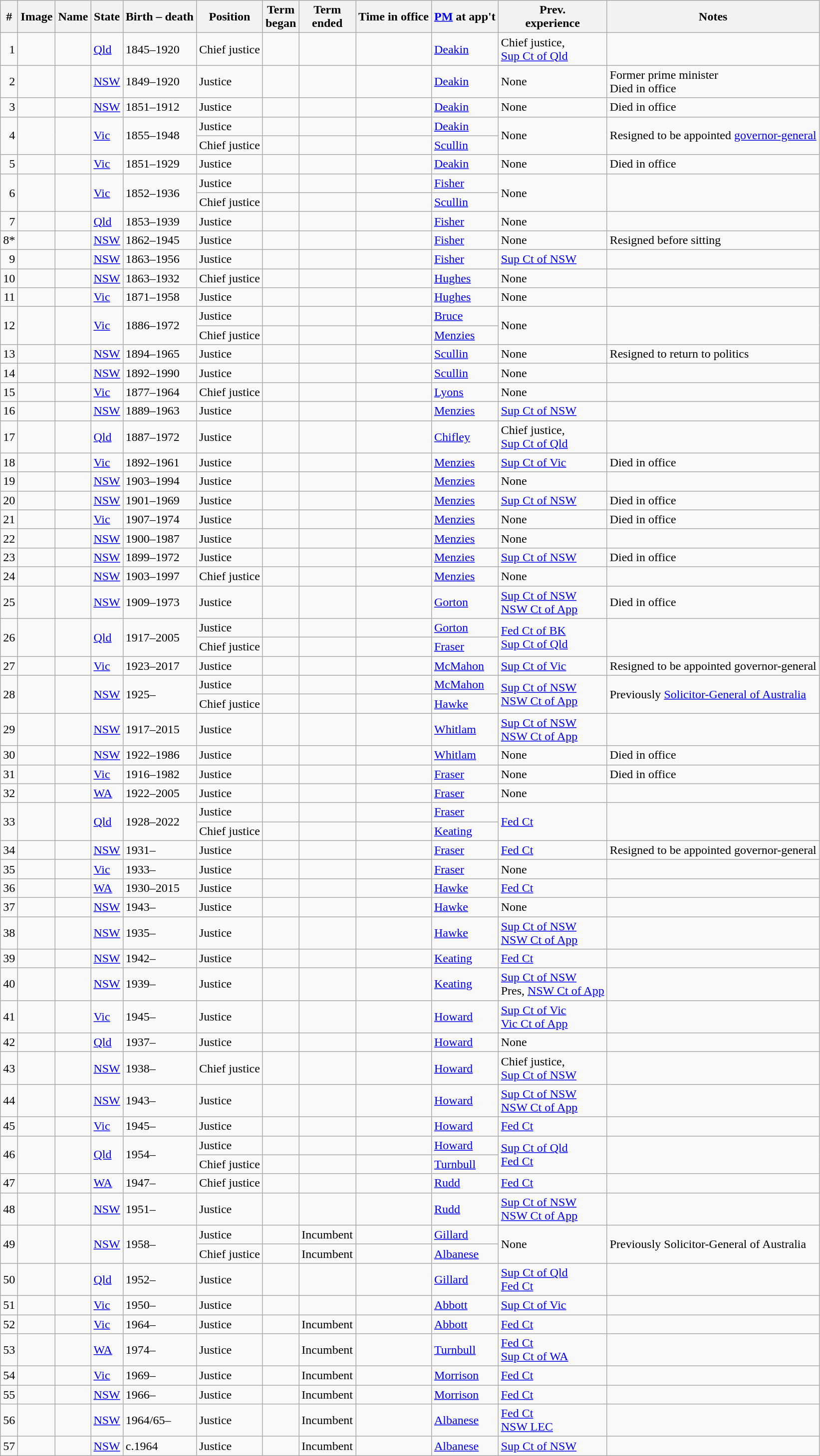<table class="wikitable sortable">
<tr>
<th>#</th>
<th class="unsortable">Image</th>
<th>Name</th>
<th>State</th>
<th class="unsortable">Birth – death</th>
<th>Position</th>
<th>Term<br>began</th>
<th>Term<br>ended</th>
<th data-sort-type="number">Time in office</th>
<th><a href='#'>PM</a> at app't</th>
<th>Prev. <br>experience</th>
<th class="unsortable">Notes</th>
</tr>
<tr>
<td style="text-align:right;">1</td>
<td></td>
<td></td>
<td><a href='#'>Qld</a></td>
<td>1845–1920</td>
<td>Chief justice</td>
<td align="center"></td>
<td align="center"></td>
<td align="right"></td>
<td><a href='#'>Deakin</a></td>
<td>Chief justice,<br><a href='#'>Sup Ct of Qld</a></td>
<td></td>
</tr>
<tr>
<td style="text-align:right;">2</td>
<td></td>
<td></td>
<td><a href='#'>NSW</a></td>
<td>1849–1920</td>
<td>Justice</td>
<td align="center"></td>
<td align="center"></td>
<td align="right"></td>
<td><a href='#'>Deakin</a></td>
<td>None</td>
<td>Former prime minister<br>Died in office</td>
</tr>
<tr>
<td style="text-align:right;">3</td>
<td></td>
<td></td>
<td><a href='#'>NSW</a></td>
<td>1851–1912</td>
<td>Justice</td>
<td align="center"></td>
<td align="center"></td>
<td align="right"></td>
<td><a href='#'>Deakin</a></td>
<td>None</td>
<td>Died in office</td>
</tr>
<tr>
<td rowspan=2 style="text-align:right;">4</td>
<td rowspan=2></td>
<td rowspan=2></td>
<td rowspan=2><a href='#'>Vic</a></td>
<td rowspan=2>1855–1948</td>
<td>Justice</td>
<td align="center"></td>
<td align="center"></td>
<td align="right"> </td>
<td><a href='#'>Deakin</a></td>
<td rowspan=2>None</td>
<td rowspan=2>Resigned to be appointed <a href='#'>governor-general</a></td>
</tr>
<tr>
<td>Chief justice</td>
<td align="center"></td>
<td align="center"></td>
<td align="right"></td>
<td><a href='#'>Scullin</a></td>
</tr>
<tr>
<td style="text-align:right;">5</td>
<td></td>
<td></td>
<td><a href='#'>Vic</a></td>
<td>1851–1929</td>
<td>Justice</td>
<td align="center"></td>
<td align="center"></td>
<td align="right"></td>
<td><a href='#'>Deakin</a></td>
<td>None</td>
<td>Died in office</td>
</tr>
<tr>
<td rowspan=2 style="text-align:right;">6</td>
<td rowspan=2></td>
<td rowspan=2 nowrap></td>
<td rowspan=2><a href='#'>Vic</a></td>
<td rowspan=2>1852–1936</td>
<td>Justice</td>
<td align="center"></td>
<td align="center"></td>
<td align="right"> </td>
<td><a href='#'>Fisher</a></td>
<td rowspan=2>None</td>
<td rowspan=2></td>
</tr>
<tr>
<td>Chief justice</td>
<td align="center"></td>
<td align="center"></td>
<td align="right"></td>
<td><a href='#'>Scullin</a></td>
</tr>
<tr>
<td style="text-align:right;">7</td>
<td></td>
<td></td>
<td><a href='#'>Qld</a></td>
<td>1853–1939</td>
<td>Justice</td>
<td align="center"></td>
<td align="center"></td>
<td align="right"></td>
<td><a href='#'>Fisher</a></td>
<td>None</td>
<td></td>
</tr>
<tr>
<td style="text-align:right;">8*</td>
<td></td>
<td></td>
<td><a href='#'>NSW</a></td>
<td>1862–1945</td>
<td>Justice</td>
<td align="center"></td>
<td align="center"></td>
<td align="right"> </td>
<td><a href='#'>Fisher</a></td>
<td>None</td>
<td>Resigned before sitting</td>
</tr>
<tr>
<td style="text-align:right;">9</td>
<td></td>
<td></td>
<td><a href='#'>NSW</a></td>
<td>1863–1956</td>
<td>Justice</td>
<td align="center"></td>
<td align="center"></td>
<td align="right"></td>
<td><a href='#'>Fisher</a></td>
<td><a href='#'>Sup Ct of NSW</a></td>
<td></td>
</tr>
<tr>
<td style="text-align:right;">10</td>
<td></td>
<td></td>
<td><a href='#'>NSW</a></td>
<td>1863–1932</td>
<td>Chief justice</td>
<td align="center"></td>
<td align="center"></td>
<td align="right"></td>
<td><a href='#'>Hughes</a></td>
<td>None</td>
<td></td>
</tr>
<tr>
<td style="text-align:right;">11</td>
<td></td>
<td></td>
<td><a href='#'>Vic</a></td>
<td>1871–1958</td>
<td>Justice</td>
<td align="center"></td>
<td align="center"></td>
<td align="right"></td>
<td><a href='#'>Hughes</a></td>
<td>None</td>
<td></td>
</tr>
<tr>
<td rowspan=2 style="text-align:right;">12</td>
<td rowspan=2></td>
<td rowspan=2></td>
<td rowspan=2><a href='#'>Vic</a></td>
<td rowspan=2>1886–1972</td>
<td>Justice</td>
<td align="center"></td>
<td align="center"></td>
<td align="right"> </td>
<td><a href='#'>Bruce</a></td>
<td rowspan=2>None</td>
<td rowspan=2></td>
</tr>
<tr>
<td>Chief justice</td>
<td align="center"></td>
<td align="center"></td>
<td align="right"> </td>
<td><a href='#'>Menzies</a></td>
</tr>
<tr>
<td style="text-align:right;">13</td>
<td></td>
<td></td>
<td><a href='#'>NSW</a></td>
<td>1894–1965</td>
<td>Justice</td>
<td align="center"></td>
<td align="center"></td>
<td align="right"></td>
<td><a href='#'>Scullin</a></td>
<td>None</td>
<td>Resigned to return to politics</td>
</tr>
<tr>
<td style="text-align:right;">14</td>
<td></td>
<td></td>
<td><a href='#'>NSW</a></td>
<td>1892–1990</td>
<td>Justice</td>
<td align="center"></td>
<td align="center"></td>
<td align="right"><strong></strong></td>
<td><a href='#'>Scullin</a></td>
<td>None</td>
<td></td>
</tr>
<tr>
<td style="text-align:right;">15</td>
<td></td>
<td></td>
<td><a href='#'>Vic</a></td>
<td>1877–1964</td>
<td>Chief justice</td>
<td align="center"></td>
<td align="center"></td>
<td align="right"></td>
<td><a href='#'>Lyons</a></td>
<td>None</td>
<td></td>
</tr>
<tr>
<td style="text-align:right;">16</td>
<td></td>
<td></td>
<td><a href='#'>NSW</a></td>
<td>1889–1963</td>
<td>Justice</td>
<td align="center"></td>
<td align="center"></td>
<td align="right"></td>
<td><a href='#'>Menzies</a></td>
<td><a href='#'>Sup Ct of NSW</a></td>
<td></td>
</tr>
<tr>
<td style="text-align:right;">17</td>
<td></td>
<td></td>
<td><a href='#'>Qld</a></td>
<td>1887–1972</td>
<td>Justice</td>
<td align="center"></td>
<td align="center"></td>
<td align="right"></td>
<td><a href='#'>Chifley</a></td>
<td>Chief justice,<br><a href='#'>Sup Ct of Qld</a></td>
<td></td>
</tr>
<tr>
<td style="text-align:right;">18</td>
<td></td>
<td></td>
<td><a href='#'>Vic</a></td>
<td>1892–1961</td>
<td>Justice</td>
<td align="center"></td>
<td align="center"></td>
<td align="right"></td>
<td><a href='#'>Menzies</a></td>
<td><a href='#'>Sup Ct of Vic</a></td>
<td>Died in office</td>
</tr>
<tr>
<td style="text-align:right;">19</td>
<td></td>
<td></td>
<td><a href='#'>NSW</a></td>
<td>1903–1994</td>
<td>Justice</td>
<td align="center"></td>
<td align="center"></td>
<td align="right"></td>
<td><a href='#'>Menzies</a></td>
<td>None</td>
<td></td>
</tr>
<tr>
<td style="text-align:right;">20</td>
<td></td>
<td></td>
<td><a href='#'>NSW</a></td>
<td>1901–1969</td>
<td>Justice</td>
<td align="center"></td>
<td align="center"></td>
<td align="right"></td>
<td><a href='#'>Menzies</a></td>
<td><a href='#'>Sup Ct of NSW</a></td>
<td>Died in office</td>
</tr>
<tr>
<td style="text-align:right;">21</td>
<td></td>
<td></td>
<td><a href='#'>Vic</a></td>
<td>1907–1974</td>
<td>Justice</td>
<td align="center"></td>
<td align="center"></td>
<td align="right"></td>
<td><a href='#'>Menzies</a></td>
<td>None</td>
<td>Died in office</td>
</tr>
<tr>
<td style="text-align:right;">22</td>
<td></td>
<td></td>
<td><a href='#'>NSW</a></td>
<td>1900–1987</td>
<td>Justice</td>
<td align="center"></td>
<td align="center"></td>
<td align="right"></td>
<td><a href='#'>Menzies</a></td>
<td>None</td>
<td></td>
</tr>
<tr>
<td style="text-align:right;">23</td>
<td></td>
<td></td>
<td><a href='#'>NSW</a></td>
<td>1899–1972</td>
<td>Justice</td>
<td align="center"></td>
<td align="center"></td>
<td align="right"></td>
<td><a href='#'>Menzies</a></td>
<td><a href='#'>Sup Ct of NSW</a></td>
<td>Died in office</td>
</tr>
<tr>
<td style="text-align:right;">24</td>
<td></td>
<td></td>
<td><a href='#'>NSW</a></td>
<td>1903–1997</td>
<td>Chief justice</td>
<td align="center"></td>
<td align="center"></td>
<td align="right"></td>
<td><a href='#'>Menzies</a></td>
<td>None</td>
<td></td>
</tr>
<tr>
<td style="text-align:right;">25</td>
<td></td>
<td></td>
<td><a href='#'>NSW</a></td>
<td>1909–1973</td>
<td>Justice</td>
<td align="center"></td>
<td align="center"></td>
<td align="right"></td>
<td><a href='#'>Gorton</a></td>
<td><a href='#'>Sup Ct of NSW</a><br><a href='#'>NSW Ct of App</a></td>
<td>Died in office</td>
</tr>
<tr>
<td rowspan=2 style="text-align:right;">26</td>
<td rowspan=2></td>
<td rowspan=2></td>
<td rowspan=2><a href='#'>Qld</a></td>
<td rowspan=2>1917–2005</td>
<td>Justice</td>
<td align="center"></td>
<td align="center"></td>
<td align="right"> </td>
<td><a href='#'>Gorton</a></td>
<td rowspan=2><a href='#'>Fed Ct of BK</a><br><a href='#'>Sup Ct of Qld</a></td>
<td rowspan=2></td>
</tr>
<tr>
<td>Chief justice</td>
<td align="center"></td>
<td align="center"></td>
<td align="right"> </td>
<td><a href='#'>Fraser</a></td>
</tr>
<tr>
<td style="text-align:right;">27</td>
<td></td>
<td></td>
<td><a href='#'>Vic</a></td>
<td>1923–2017</td>
<td>Justice</td>
<td align="center"></td>
<td align="center"></td>
<td align="right"></td>
<td><a href='#'>McMahon</a></td>
<td><a href='#'>Sup Ct of Vic</a></td>
<td>Resigned to be appointed governor-general</td>
</tr>
<tr>
<td rowspan=2 style="text-align:right;">28</td>
<td rowspan=2></td>
<td rowspan=2></td>
<td rowspan=2><a href='#'>NSW</a></td>
<td rowspan=2>1925–</td>
<td>Justice</td>
<td align="center"></td>
<td align="center"></td>
<td align="right"> </td>
<td><a href='#'>McMahon</a></td>
<td rowspan=2><a href='#'>Sup Ct of NSW</a><br><a href='#'>NSW Ct of App</a></td>
<td rowspan=2>Previously <a href='#'>Solicitor-General of Australia</a></td>
</tr>
<tr>
<td>Chief justice</td>
<td align="center"></td>
<td align="center"></td>
<td align="right"> </td>
<td><a href='#'>Hawke</a></td>
</tr>
<tr>
<td style="text-align:right;">29</td>
<td></td>
<td></td>
<td><a href='#'>NSW</a></td>
<td>1917–2015</td>
<td>Justice</td>
<td align="center"></td>
<td align="center"></td>
<td align="right"></td>
<td><a href='#'>Whitlam</a></td>
<td><a href='#'>Sup Ct of NSW</a><br><a href='#'>NSW Ct of App</a></td>
<td></td>
</tr>
<tr>
<td style="text-align:right;">30</td>
<td></td>
<td></td>
<td><a href='#'>NSW</a></td>
<td>1922–1986</td>
<td>Justice</td>
<td align="center"></td>
<td align="center"></td>
<td align="right"></td>
<td><a href='#'>Whitlam</a></td>
<td>None</td>
<td>Died in office</td>
</tr>
<tr>
<td style="text-align:right;">31</td>
<td></td>
<td></td>
<td><a href='#'>Vic</a></td>
<td>1916–1982</td>
<td>Justice</td>
<td align="center"></td>
<td align="center"></td>
<td align="right"></td>
<td><a href='#'>Fraser</a></td>
<td>None</td>
<td>Died in office</td>
</tr>
<tr>
<td style="text-align:right;">32</td>
<td></td>
<td></td>
<td><a href='#'>WA</a></td>
<td>1922–2005</td>
<td>Justice</td>
<td align="center"></td>
<td align="center"></td>
<td align="right"> </td>
<td><a href='#'>Fraser</a></td>
<td>None</td>
<td></td>
</tr>
<tr>
<td rowspan=2 style="text-align:right;">33</td>
<td rowspan=2></td>
<td rowspan=2></td>
<td rowspan=2><a href='#'>Qld</a></td>
<td rowspan=2>1928–2022</td>
<td>Justice</td>
<td align="center"></td>
<td align="center"></td>
<td align="right"> </td>
<td><a href='#'>Fraser</a></td>
<td rowspan=2><a href='#'>Fed Ct</a></td>
<td rowspan=2></td>
</tr>
<tr>
<td>Chief justice</td>
<td align="center"></td>
<td align="center"></td>
<td align="right"> </td>
<td><a href='#'>Keating</a></td>
</tr>
<tr>
<td style="text-align:right;">34</td>
<td></td>
<td></td>
<td><a href='#'>NSW</a></td>
<td>1931–</td>
<td>Justice</td>
<td align="center"></td>
<td align="center"></td>
<td align="right"> </td>
<td><a href='#'>Fraser</a></td>
<td><a href='#'>Fed Ct</a></td>
<td>Resigned to be appointed governor-general</td>
</tr>
<tr>
<td style="text-align:right;">35</td>
<td></td>
<td></td>
<td><a href='#'>Vic</a></td>
<td>1933–</td>
<td>Justice</td>
<td align="center"></td>
<td align="center"></td>
<td align="right"> </td>
<td><a href='#'>Fraser</a></td>
<td>None</td>
<td></td>
</tr>
<tr>
<td style="text-align:right;">36</td>
<td></td>
<td></td>
<td><a href='#'>WA</a></td>
<td>1930–2015</td>
<td>Justice</td>
<td align="center"></td>
<td align="center"></td>
<td align="right"> </td>
<td><a href='#'>Hawke</a></td>
<td><a href='#'>Fed Ct</a></td>
<td></td>
</tr>
<tr>
<td style="text-align:right;">37</td>
<td></td>
<td></td>
<td><a href='#'>NSW</a></td>
<td>1943–</td>
<td>Justice</td>
<td align="center"></td>
<td align="center"></td>
<td align="right"> </td>
<td><a href='#'>Hawke</a></td>
<td>None</td>
<td></td>
</tr>
<tr>
<td style="text-align:right;">38</td>
<td></td>
<td></td>
<td><a href='#'>NSW</a></td>
<td>1935–</td>
<td>Justice</td>
<td align="center"></td>
<td align="center"></td>
<td align="right"> </td>
<td><a href='#'>Hawke</a></td>
<td><a href='#'>Sup Ct of NSW</a><br><a href='#'>NSW Ct of App</a></td>
<td></td>
</tr>
<tr>
<td style="text-align:right;">39</td>
<td></td>
<td></td>
<td><a href='#'>NSW</a></td>
<td>1942–</td>
<td>Justice</td>
<td align="center"></td>
<td align="center"></td>
<td align="right"> </td>
<td><a href='#'>Keating</a></td>
<td><a href='#'>Fed Ct</a></td>
<td></td>
</tr>
<tr>
<td style="text-align:right;">40</td>
<td></td>
<td></td>
<td><a href='#'>NSW</a></td>
<td>1939–</td>
<td>Justice</td>
<td align="center"></td>
<td align="center"></td>
<td align="right"> </td>
<td><a href='#'>Keating</a></td>
<td><a href='#'>Sup Ct of NSW</a><br>Pres, <a href='#'>NSW Ct of App</a></td>
<td></td>
</tr>
<tr>
<td style="text-align:right;">41</td>
<td></td>
<td></td>
<td><a href='#'>Vic</a></td>
<td>1945–</td>
<td>Justice</td>
<td align="center"></td>
<td align="center"></td>
<td align="right"> </td>
<td><a href='#'>Howard</a></td>
<td><a href='#'>Sup Ct of Vic</a><br><a href='#'>Vic Ct of App</a></td>
<td></td>
</tr>
<tr>
<td style="text-align:right;">42</td>
<td></td>
<td></td>
<td><a href='#'>Qld</a></td>
<td>1937–</td>
<td>Justice</td>
<td align="center"></td>
<td align="center"></td>
<td align="right"> </td>
<td><a href='#'>Howard</a></td>
<td>None</td>
<td></td>
</tr>
<tr>
<td style="text-align:right;">43</td>
<td></td>
<td></td>
<td><a href='#'>NSW</a></td>
<td>1938–</td>
<td>Chief justice</td>
<td align="center"></td>
<td align="center"></td>
<td align="right"> </td>
<td><a href='#'>Howard</a></td>
<td>Chief justice,<br><a href='#'>Sup Ct of NSW</a></td>
<td></td>
</tr>
<tr>
<td style="text-align:right;">44</td>
<td></td>
<td></td>
<td><a href='#'>NSW</a></td>
<td>1943–</td>
<td>Justice</td>
<td align="center"></td>
<td align="center"></td>
<td align="right"> </td>
<td><a href='#'>Howard</a></td>
<td><a href='#'>Sup Ct of NSW</a><br><a href='#'>NSW Ct of App</a></td>
<td></td>
</tr>
<tr>
<td style="text-align:right;">45</td>
<td></td>
<td></td>
<td><a href='#'>Vic</a></td>
<td>1945–</td>
<td>Justice</td>
<td align="center"></td>
<td align="center"></td>
<td align="right"> </td>
<td><a href='#'>Howard</a></td>
<td><a href='#'>Fed Ct</a></td>
<td></td>
</tr>
<tr>
<td rowspan=2 style="text-align:right;">46</td>
<td rowspan=2></td>
<td rowspan=2></td>
<td rowspan=2><a href='#'>Qld</a></td>
<td rowspan=2>1954–</td>
<td>Justice</td>
<td align="center"></td>
<td></td>
<td align="right"> </td>
<td><a href='#'>Howard</a></td>
<td rowspan=2><a href='#'>Sup Ct of Qld</a><br><a href='#'>Fed Ct</a></td>
<td rowspan=2></td>
</tr>
<tr>
<td>Chief justice</td>
<td align="center"></td>
<td></td>
<td align="right"> </td>
<td><a href='#'>Turnbull</a></td>
</tr>
<tr>
<td style="text-align:right;">47</td>
<td></td>
<td></td>
<td><a href='#'>WA</a></td>
<td>1947–</td>
<td>Chief justice</td>
<td align="center"></td>
<td align="center"></td>
<td align="right"> </td>
<td><a href='#'>Rudd</a></td>
<td><a href='#'>Fed Ct</a></td>
<td></td>
</tr>
<tr>
<td style="text-align:right;">48</td>
<td></td>
<td></td>
<td><a href='#'>NSW</a></td>
<td>1951–</td>
<td>Justice</td>
<td align="center"></td>
<td align="center"></td>
<td align="right"> </td>
<td><a href='#'>Rudd</a></td>
<td><a href='#'>Sup Ct of NSW</a><br><a href='#'>NSW Ct of App</a></td>
<td></td>
</tr>
<tr>
<td rowspan=2 style="text-align:right;">49</td>
<td rowspan=2></td>
<td rowspan=2><strong></strong></td>
<td rowspan=2><a href='#'>NSW</a></td>
<td rowspan=2>1958–</td>
<td>Justice</td>
<td align="center"></td>
<td>Incumbent</td>
<td align="right"> </td>
<td><a href='#'>Gillard</a></td>
<td rowspan=2>None</td>
<td rowspan=2>Previously Solicitor-General of Australia</td>
</tr>
<tr>
<td>Chief justice</td>
<td align="center"></td>
<td>Incumbent</td>
<td align="right"> </td>
<td><a href='#'>Albanese</a></td>
</tr>
<tr>
<td style="text-align:right;">50</td>
<td></td>
<td></td>
<td><a href='#'>Qld</a></td>
<td>1952–</td>
<td>Justice</td>
<td align="center"></td>
<td align="center"></td>
<td align="right"> </td>
<td><a href='#'>Gillard</a></td>
<td><a href='#'>Sup Ct of Qld</a><br><a href='#'>Fed Ct</a></td>
<td></td>
</tr>
<tr>
<td style="text-align:right;">51</td>
<td></td>
<td></td>
<td><a href='#'>Vic</a></td>
<td>1950–</td>
<td>Justice</td>
<td align="center"></td>
<td align="center"></td>
<td align="right"> </td>
<td><a href='#'>Abbott</a></td>
<td><a href='#'>Sup Ct of Vic</a></td>
<td></td>
</tr>
<tr>
<td style="text-align:right;">52</td>
<td></td>
<td><strong></strong></td>
<td><a href='#'>Vic</a></td>
<td>1964–</td>
<td>Justice</td>
<td align="center"></td>
<td>Incumbent</td>
<td align="right"> </td>
<td><a href='#'>Abbott</a></td>
<td><a href='#'>Fed Ct</a></td>
<td></td>
</tr>
<tr>
<td style="text-align:right;">53</td>
<td></td>
<td><strong></strong></td>
<td><a href='#'>WA</a></td>
<td>1974–</td>
<td>Justice</td>
<td align="center"></td>
<td>Incumbent</td>
<td align="right"> </td>
<td><a href='#'>Turnbull</a></td>
<td><a href='#'>Fed Ct</a><br><a href='#'>Sup Ct of WA</a></td>
<td></td>
</tr>
<tr>
<td style="text-align:right;">54</td>
<td></td>
<td><strong></strong></td>
<td><a href='#'>Vic</a></td>
<td>1969–</td>
<td>Justice</td>
<td align="center"></td>
<td>Incumbent</td>
<td align="right"> </td>
<td><a href='#'>Morrison</a></td>
<td><a href='#'>Fed Ct</a></td>
<td></td>
</tr>
<tr>
<td style="text-align:right;">55</td>
<td></td>
<td><strong></strong></td>
<td><a href='#'>NSW</a></td>
<td>1966–</td>
<td>Justice</td>
<td align="center"></td>
<td>Incumbent</td>
<td align="right"> </td>
<td><a href='#'>Morrison</a></td>
<td><a href='#'>Fed Ct</a></td>
<td></td>
</tr>
<tr>
<td>56</td>
<td></td>
<td><strong></strong></td>
<td><a href='#'>NSW</a></td>
<td>1964/65–</td>
<td>Justice</td>
<td align="center"></td>
<td>Incumbent</td>
<td align="right"> </td>
<td><a href='#'>Albanese</a></td>
<td><a href='#'>Fed Ct</a><br><a href='#'>NSW LEC</a></td>
<td></td>
</tr>
<tr>
<td>57</td>
<td></td>
<td><strong></strong></td>
<td><a href='#'>NSW</a></td>
<td>c.1964</td>
<td>Justice</td>
<td align="center"></td>
<td>Incumbent</td>
<td align="right"> </td>
<td><a href='#'>Albanese</a></td>
<td><a href='#'>Sup Ct of NSW</a></td>
<td></td>
</tr>
</table>
